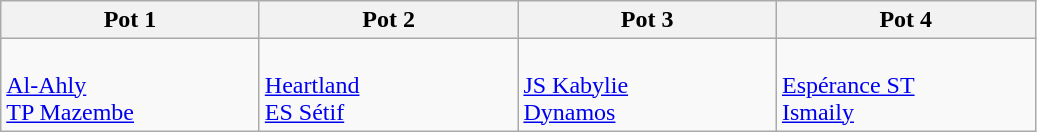<table class="wikitable">
<tr>
<th width=165>Pot 1</th>
<th width=165>Pot 2</th>
<th width=165>Pot 3</th>
<th width=165>Pot 4</th>
</tr>
<tr>
<td><br> <a href='#'>Al-Ahly</a><br>
 <a href='#'>TP Mazembe</a></td>
<td><br> <a href='#'>Heartland</a><br>
 <a href='#'>ES Sétif</a><br></td>
<td><br> <a href='#'>JS Kabylie</a><br>
 <a href='#'>Dynamos</a></td>
<td><br> <a href='#'>Espérance ST</a><br>
 <a href='#'>Ismaily</a></td>
</tr>
</table>
